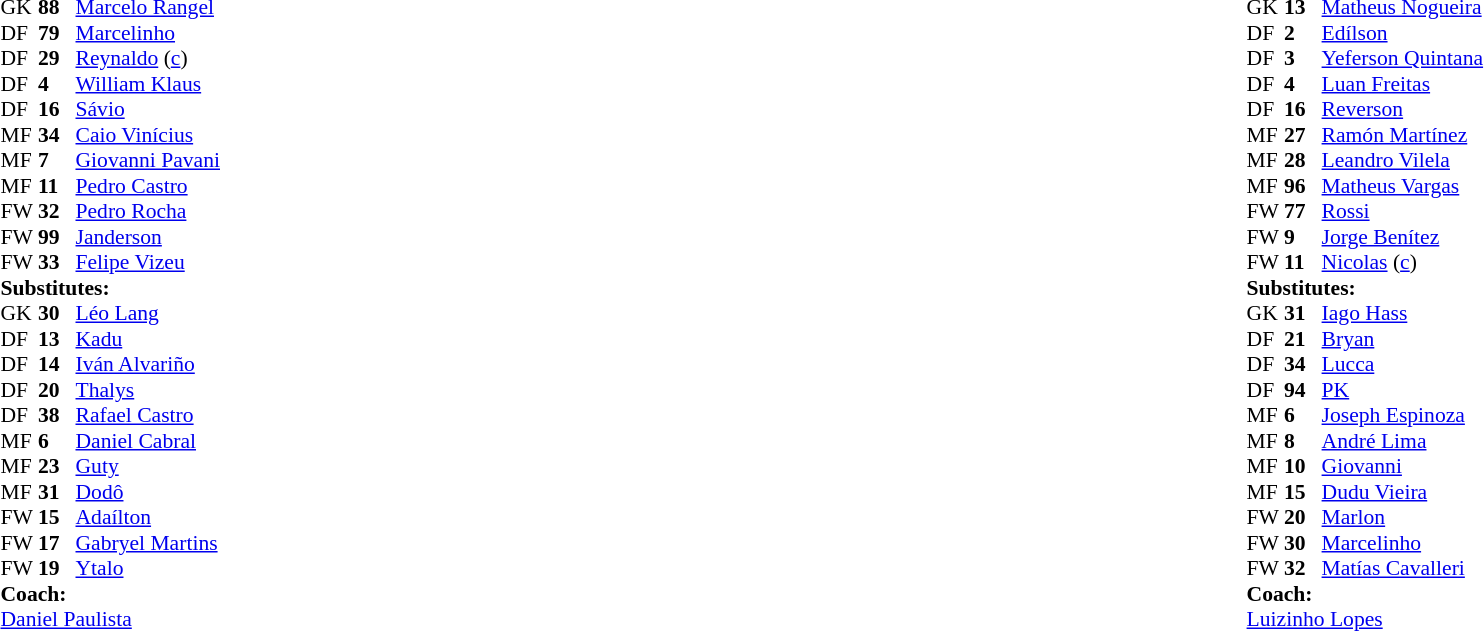<table width="100%">
<tr>
<td valign="top" width="40%"><br><table style="font-size:90%" cellspacing="0" cellpadding="0">
<tr>
<th width=25></th>
<th width=25></th>
</tr>
<tr>
<td>GK</td>
<td><strong>88</strong></td>
<td> <a href='#'>Marcelo Rangel</a></td>
</tr>
<tr>
<td>DF</td>
<td><strong>79</strong></td>
<td> <a href='#'>Marcelinho</a></td>
<td></td>
</tr>
<tr>
<td>DF</td>
<td><strong>29</strong></td>
<td> <a href='#'>Reynaldo</a> (<a href='#'>c</a>)</td>
<td></td>
</tr>
<tr>
<td>DF</td>
<td><strong>4</strong></td>
<td> <a href='#'>William Klaus</a></td>
<td></td>
<td></td>
</tr>
<tr>
<td>DF</td>
<td><strong>16</strong></td>
<td> <a href='#'>Sávio</a></td>
<td></td>
<td></td>
</tr>
<tr>
<td>MF</td>
<td><strong>34</strong></td>
<td> <a href='#'>Caio Vinícius</a></td>
</tr>
<tr>
<td>MF</td>
<td><strong>7</strong></td>
<td> <a href='#'>Giovanni Pavani</a></td>
<td></td>
<td></td>
</tr>
<tr>
<td>MF</td>
<td><strong>11</strong></td>
<td> <a href='#'>Pedro Castro</a></td>
</tr>
<tr>
<td>FW</td>
<td><strong>32</strong></td>
<td> <a href='#'>Pedro Rocha</a></td>
</tr>
<tr>
<td>FW</td>
<td><strong>99</strong></td>
<td> <a href='#'>Janderson</a></td>
<td></td>
<td></td>
</tr>
<tr>
<td>FW</td>
<td><strong>33</strong></td>
<td> <a href='#'>Felipe Vizeu</a></td>
<td></td>
<td></td>
</tr>
<tr>
<td colspan=3><strong>Substitutes:</strong></td>
</tr>
<tr>
<td>GK</td>
<td><strong>30</strong></td>
<td> <a href='#'>Léo Lang</a></td>
</tr>
<tr>
<td>DF</td>
<td><strong>13</strong></td>
<td> <a href='#'>Kadu</a></td>
<td></td>
<td></td>
</tr>
<tr>
<td>DF</td>
<td><strong>14</strong></td>
<td> <a href='#'>Iván Alvariño</a></td>
<td></td>
<td></td>
</tr>
<tr>
<td>DF</td>
<td><strong>20</strong></td>
<td> <a href='#'>Thalys</a></td>
</tr>
<tr>
<td>DF</td>
<td><strong>38</strong></td>
<td> <a href='#'>Rafael Castro</a></td>
<td></td>
<td></td>
</tr>
<tr>
<td>MF</td>
<td><strong>6</strong></td>
<td> <a href='#'>Daniel Cabral</a></td>
</tr>
<tr>
<td>MF</td>
<td><strong>23</strong></td>
<td> <a href='#'>Guty</a></td>
</tr>
<tr>
<td>MF</td>
<td><strong>31</strong></td>
<td> <a href='#'>Dodô</a></td>
<td></td>
<td></td>
</tr>
<tr>
<td>FW</td>
<td><strong>15</strong></td>
<td> <a href='#'>Adaílton</a></td>
<td></td>
<td></td>
</tr>
<tr>
<td>FW</td>
<td><strong>17</strong></td>
<td> <a href='#'>Gabryel Martins</a></td>
</tr>
<tr>
<td>FW</td>
<td><strong>19</strong></td>
<td> <a href='#'>Ytalo</a></td>
</tr>
<tr>
<td></td>
</tr>
<tr>
<td colspan=3><strong>Coach:</strong></td>
</tr>
<tr>
<td colspan=4> <a href='#'>Daniel Paulista</a></td>
</tr>
</table>
</td>
<td valign="top" width="50%"><br><table style="font-size:90%;" cellspacing="0" cellpadding="0" align="center">
<tr>
<th width=25></th>
<th width=25></th>
</tr>
<tr>
<td>GK</td>
<td><strong>13</strong></td>
<td> <a href='#'>Matheus Nogueira</a></td>
</tr>
<tr>
<td>DF</td>
<td><strong>2</strong></td>
<td> <a href='#'>Edílson</a></td>
</tr>
<tr>
<td>DF</td>
<td><strong>3</strong></td>
<td> <a href='#'>Yeferson Quintana</a></td>
</tr>
<tr>
<td>DF</td>
<td><strong>4</strong></td>
<td> <a href='#'>Luan Freitas</a></td>
</tr>
<tr>
<td>DF</td>
<td><strong>16</strong></td>
<td> <a href='#'>Reverson</a></td>
<td></td>
<td></td>
</tr>
<tr>
<td>MF</td>
<td><strong>27</strong></td>
<td> <a href='#'>Ramón Martínez</a></td>
<td></td>
<td></td>
</tr>
<tr>
<td>MF</td>
<td><strong>28</strong></td>
<td> <a href='#'>Leandro Vilela</a></td>
</tr>
<tr>
<td>MF</td>
<td><strong>96</strong></td>
<td> <a href='#'>Matheus Vargas</a></td>
<td></td>
<td></td>
</tr>
<tr>
<td>FW</td>
<td><strong>77</strong></td>
<td> <a href='#'>Rossi</a></td>
<td></td>
<td></td>
</tr>
<tr>
<td>FW</td>
<td><strong>9</strong></td>
<td> <a href='#'>Jorge Benítez</a></td>
</tr>
<tr>
<td>FW</td>
<td><strong>11</strong></td>
<td> <a href='#'>Nicolas</a> (<a href='#'>c</a>)</td>
<td></td>
<td></td>
</tr>
<tr>
<td colspan=3><strong>Substitutes:</strong></td>
</tr>
<tr>
<td>GK</td>
<td><strong>31</strong></td>
<td> <a href='#'>Iago Hass</a></td>
</tr>
<tr>
<td>DF</td>
<td><strong>21</strong></td>
<td> <a href='#'>Bryan</a></td>
<td></td>
<td></td>
</tr>
<tr>
<td>DF</td>
<td><strong>34</strong></td>
<td> <a href='#'>Lucca</a></td>
</tr>
<tr>
<td>DF</td>
<td><strong>94</strong></td>
<td> <a href='#'>PK</a></td>
<td></td>
<td></td>
</tr>
<tr>
<td>MF</td>
<td><strong>6</strong></td>
<td> <a href='#'>Joseph Espinoza</a></td>
</tr>
<tr>
<td>MF</td>
<td><strong>8</strong></td>
<td> <a href='#'>André Lima</a></td>
<td></td>
<td></td>
</tr>
<tr>
<td>MF</td>
<td><strong>10</strong></td>
<td> <a href='#'>Giovanni</a></td>
<td></td>
<td></td>
</tr>
<tr>
<td>MF</td>
<td><strong>15</strong></td>
<td> <a href='#'>Dudu Vieira</a></td>
<td></td>
<td></td>
</tr>
<tr>
<td>FW</td>
<td><strong>20</strong></td>
<td> <a href='#'>Marlon</a></td>
</tr>
<tr>
<td>FW</td>
<td><strong>30</strong></td>
<td> <a href='#'>Marcelinho</a></td>
</tr>
<tr>
<td>FW</td>
<td><strong>32</strong></td>
<td> <a href='#'>Matías Cavalleri</a></td>
</tr>
<tr>
<td></td>
</tr>
<tr>
<td colspan=3><strong>Coach:</strong></td>
</tr>
<tr>
<td colspan=4> <a href='#'>Luizinho Lopes</a></td>
</tr>
</table>
</td>
</tr>
</table>
